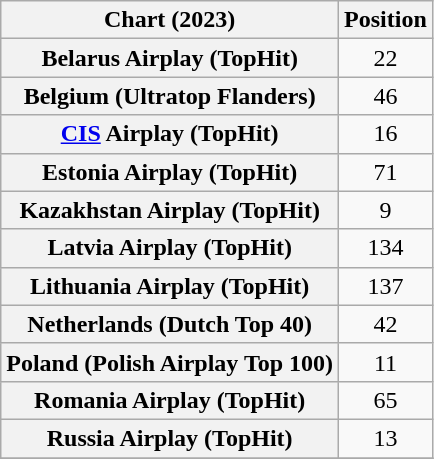<table class="wikitable sortable plainrowheaders" style="text-align:center">
<tr>
<th scope="col">Chart (2023)</th>
<th scope="col">Position</th>
</tr>
<tr>
<th scope="row">Belarus Airplay (TopHit)</th>
<td>22</td>
</tr>
<tr>
<th scope="row">Belgium (Ultratop Flanders)</th>
<td>46</td>
</tr>
<tr>
<th scope="row"><a href='#'>CIS</a> Airplay (TopHit)</th>
<td>16</td>
</tr>
<tr>
<th scope="row">Estonia Airplay (TopHit)</th>
<td>71</td>
</tr>
<tr>
<th scope="row">Kazakhstan Airplay (TopHit)</th>
<td>9</td>
</tr>
<tr>
<th scope="row">Latvia Airplay (TopHit)</th>
<td>134</td>
</tr>
<tr>
<th scope="row">Lithuania Airplay (TopHit)</th>
<td>137</td>
</tr>
<tr>
<th scope="row">Netherlands (Dutch Top 40)</th>
<td>42</td>
</tr>
<tr>
<th scope="row">Poland (Polish Airplay Top 100)</th>
<td>11</td>
</tr>
<tr>
<th scope="row">Romania Airplay (TopHit)</th>
<td>65</td>
</tr>
<tr>
<th scope="row">Russia Airplay (TopHit)</th>
<td>13</td>
</tr>
<tr>
</tr>
</table>
